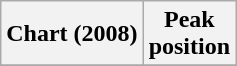<table class="wikitable plainrowheaders">
<tr>
<th scope="col">Chart (2008)</th>
<th scope="col">Peak<br>position</th>
</tr>
<tr>
</tr>
</table>
